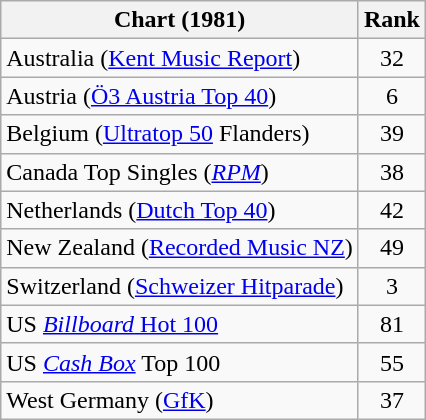<table class="wikitable sortable">
<tr>
<th>Chart (1981)</th>
<th>Rank</th>
</tr>
<tr>
<td>Australia (<a href='#'>Kent Music Report</a>)</td>
<td align="center">32</td>
</tr>
<tr>
<td>Austria (<a href='#'>Ö3 Austria Top 40</a>)</td>
<td align="center">6</td>
</tr>
<tr>
<td>Belgium (<a href='#'>Ultratop 50</a> Flanders)</td>
<td align="center">39</td>
</tr>
<tr>
<td>Canada Top Singles (<em><a href='#'>RPM</a></em>)</td>
<td align="center">38</td>
</tr>
<tr>
<td>Netherlands (<a href='#'>Dutch Top 40</a>)</td>
<td align="center">42</td>
</tr>
<tr>
<td>New Zealand (<a href='#'>Recorded Music NZ</a>)</td>
<td align="center">49</td>
</tr>
<tr>
<td>Switzerland (<a href='#'>Schweizer Hitparade</a>)</td>
<td align="center">3</td>
</tr>
<tr>
<td>US <a href='#'><em>Billboard</em> Hot 100</a></td>
<td align="center">81</td>
</tr>
<tr>
<td>US <em><a href='#'>Cash Box</a></em> Top 100</td>
<td align="center">55</td>
</tr>
<tr>
<td>West Germany (<a href='#'>GfK</a>)</td>
<td align="center">37</td>
</tr>
</table>
